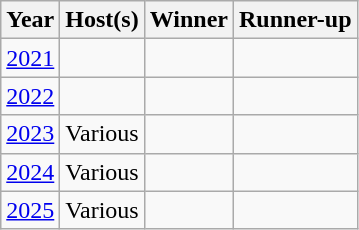<table class="wikitable">
<tr>
<th>Year</th>
<th>Host(s)</th>
<th>Winner</th>
<th>Runner-up</th>
</tr>
<tr>
<td><a href='#'>2021</a></td>
<td align="left"></td>
<td></td>
<td></td>
</tr>
<tr>
<td><a href='#'>2022</a></td>
<td align="left"></td>
<td></td>
<td></td>
</tr>
<tr>
<td><a href='#'>2023</a></td>
<td align="left">Various</td>
<td></td>
<td></td>
</tr>
<tr>
<td><a href='#'>2024</a></td>
<td>Various</td>
<td></td>
<td></td>
</tr>
<tr>
<td><a href='#'>2025</a></td>
<td>Various</td>
<td></td>
<td></td>
</tr>
</table>
